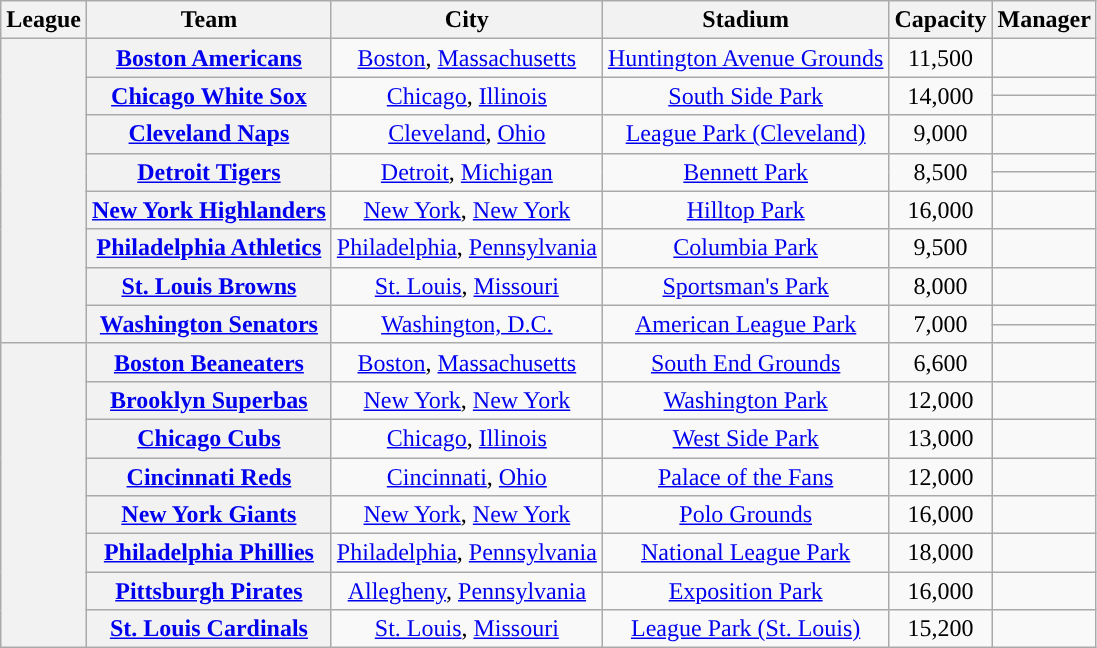<table class="wikitable sortable plainrowheaders" style="text-align:center;">
<tr>
<th scope="col">League</th>
<th scope="col">Team</th>
<th scope="col">City</th>
<th scope="col">Stadium</th>
<th scope="col">Capacity</th>
<th scope="col">Manager</th>
</tr>
<tr>
<th rowspan="11"></th>
<th scope="row"><a href='#'>Boston Americans</a></th>
<td><a href='#'>Boston</a>, <a href='#'>Massachusetts</a></td>
<td><a href='#'>Huntington Avenue Grounds</a></td>
<td>11,500</td>
<td></td>
</tr>
<tr>
<th rowspan="2" scope="row"><a href='#'>Chicago White Sox</a></th>
<td rowspan="2"><a href='#'>Chicago</a>, <a href='#'>Illinois</a></td>
<td rowspan="2"><a href='#'>South Side Park</a></td>
<td rowspan="2">14,000</td>
<td></td>
</tr>
<tr>
<td></td>
</tr>
<tr>
<th scope="row"><a href='#'>Cleveland Naps</a></th>
<td><a href='#'>Cleveland</a>, <a href='#'>Ohio</a></td>
<td><a href='#'>League Park (Cleveland)</a></td>
<td>9,000</td>
<td></td>
</tr>
<tr>
<th rowspan="2" scope="row"><a href='#'>Detroit Tigers</a></th>
<td rowspan="2"><a href='#'>Detroit</a>, <a href='#'>Michigan</a></td>
<td rowspan="2"><a href='#'>Bennett Park</a></td>
<td rowspan="2">8,500</td>
<td></td>
</tr>
<tr>
<td></td>
</tr>
<tr>
<th scope="row"><a href='#'>New York Highlanders</a></th>
<td><a href='#'>New York</a>, <a href='#'>New York</a></td>
<td><a href='#'>Hilltop Park</a></td>
<td>16,000</td>
<td></td>
</tr>
<tr>
<th scope="row"><a href='#'>Philadelphia Athletics</a></th>
<td><a href='#'>Philadelphia</a>, <a href='#'>Pennsylvania</a></td>
<td><a href='#'>Columbia Park</a></td>
<td>9,500</td>
<td></td>
</tr>
<tr>
<th scope="row"><a href='#'>St. Louis Browns</a></th>
<td><a href='#'>St. Louis</a>, <a href='#'>Missouri</a></td>
<td><a href='#'>Sportsman's Park</a></td>
<td>8,000</td>
<td></td>
</tr>
<tr>
<th rowspan="2" scope="row"><a href='#'>Washington Senators</a></th>
<td rowspan="2"><a href='#'>Washington, D.C.</a></td>
<td rowspan="2"><a href='#'>American League Park</a></td>
<td rowspan="2">7,000</td>
<td></td>
</tr>
<tr>
<td></td>
</tr>
<tr>
<th rowspan="8"></th>
<th scope="row"><a href='#'>Boston Beaneaters</a></th>
<td><a href='#'>Boston</a>, <a href='#'>Massachusetts</a></td>
<td><a href='#'>South End Grounds</a></td>
<td>6,600</td>
<td></td>
</tr>
<tr>
<th scope="row"><a href='#'>Brooklyn Superbas</a></th>
<td><a href='#'>New York</a>, <a href='#'>New York</a></td>
<td><a href='#'>Washington Park</a></td>
<td>12,000</td>
<td></td>
</tr>
<tr>
<th scope="row"><a href='#'>Chicago Cubs</a></th>
<td><a href='#'>Chicago</a>, <a href='#'>Illinois</a></td>
<td><a href='#'>West Side Park</a></td>
<td>13,000</td>
<td></td>
</tr>
<tr>
<th scope="row"><a href='#'>Cincinnati Reds</a></th>
<td><a href='#'>Cincinnati</a>, <a href='#'>Ohio</a></td>
<td><a href='#'>Palace of the Fans</a></td>
<td>12,000</td>
<td></td>
</tr>
<tr>
<th scope="row"><a href='#'>New York Giants</a></th>
<td><a href='#'>New York</a>, <a href='#'>New York</a></td>
<td><a href='#'>Polo Grounds</a></td>
<td>16,000</td>
<td></td>
</tr>
<tr>
<th scope="row"><a href='#'>Philadelphia Phillies</a></th>
<td><a href='#'>Philadelphia</a>, <a href='#'>Pennsylvania</a></td>
<td><a href='#'>National League Park</a></td>
<td>18,000</td>
<td></td>
</tr>
<tr>
<th scope="row"><a href='#'>Pittsburgh Pirates</a></th>
<td><a href='#'>Allegheny</a>, <a href='#'>Pennsylvania</a></td>
<td><a href='#'>Exposition Park</a></td>
<td>16,000</td>
<td></td>
</tr>
<tr>
<th scope="row"><a href='#'>St. Louis Cardinals</a></th>
<td><a href='#'>St. Louis</a>, <a href='#'>Missouri</a></td>
<td><a href='#'>League Park (St. Louis)</a></td>
<td>15,200</td>
<td></td>
</tr>
</table>
